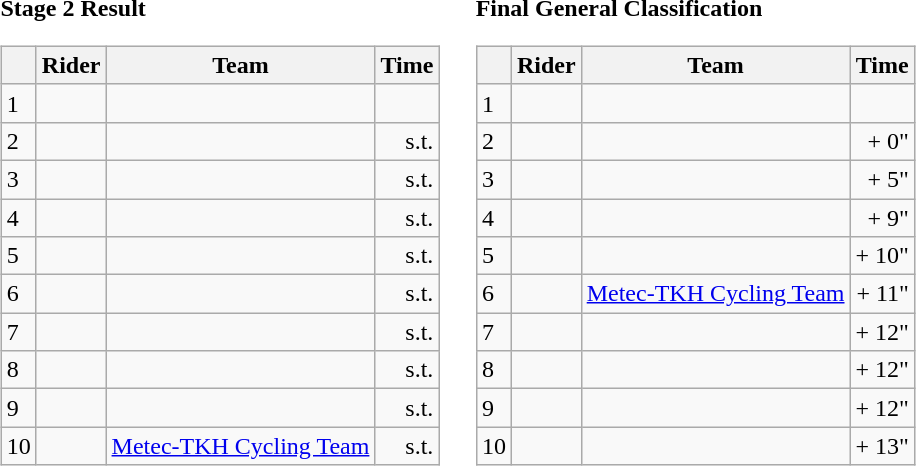<table>
<tr>
<td><strong>Stage 2 Result</strong><br><table class="wikitable">
<tr>
<th></th>
<th>Rider</th>
<th>Team</th>
<th>Time</th>
</tr>
<tr>
<td>1</td>
<td> </td>
<td></td>
<td align="right"></td>
</tr>
<tr>
<td>2</td>
<td></td>
<td></td>
<td align="right">s.t.</td>
</tr>
<tr>
<td>3</td>
<td></td>
<td></td>
<td align="right">s.t.</td>
</tr>
<tr>
<td>4</td>
<td></td>
<td></td>
<td align="right">s.t.</td>
</tr>
<tr>
<td>5</td>
<td></td>
<td></td>
<td align="right">s.t.</td>
</tr>
<tr>
<td>6</td>
<td></td>
<td></td>
<td align="right">s.t.</td>
</tr>
<tr>
<td>7</td>
<td></td>
<td></td>
<td align="right">s.t.</td>
</tr>
<tr>
<td>8</td>
<td></td>
<td></td>
<td align="right">s.t.</td>
</tr>
<tr>
<td>9</td>
<td></td>
<td></td>
<td align="right">s.t.</td>
</tr>
<tr>
<td>10</td>
<td></td>
<td><a href='#'>Metec-TKH Cycling Team</a></td>
<td align="right">s.t.</td>
</tr>
</table>
</td>
<td></td>
<td><strong>Final General Classification</strong><br><table class="wikitable">
<tr>
<th></th>
<th>Rider</th>
<th>Team</th>
<th>Time</th>
</tr>
<tr>
<td>1</td>
<td> </td>
<td></td>
<td align="right"></td>
</tr>
<tr>
<td>2</td>
<td> </td>
<td></td>
<td align="right">+ 0"</td>
</tr>
<tr>
<td>3</td>
<td></td>
<td></td>
<td align="right">+ 5"</td>
</tr>
<tr>
<td>4</td>
<td></td>
<td></td>
<td align="right">+ 9"</td>
</tr>
<tr>
<td>5</td>
<td></td>
<td></td>
<td align="right">+ 10"</td>
</tr>
<tr>
<td>6</td>
<td></td>
<td><a href='#'>Metec-TKH Cycling Team</a></td>
<td align="right">+ 11"</td>
</tr>
<tr>
<td>7</td>
<td></td>
<td></td>
<td align="right">+ 12"</td>
</tr>
<tr>
<td>8</td>
<td></td>
<td></td>
<td align="right">+ 12"</td>
</tr>
<tr>
<td>9</td>
<td></td>
<td></td>
<td align="right">+ 12"</td>
</tr>
<tr>
<td>10</td>
<td></td>
<td></td>
<td align="right">+ 13"</td>
</tr>
</table>
</td>
</tr>
</table>
